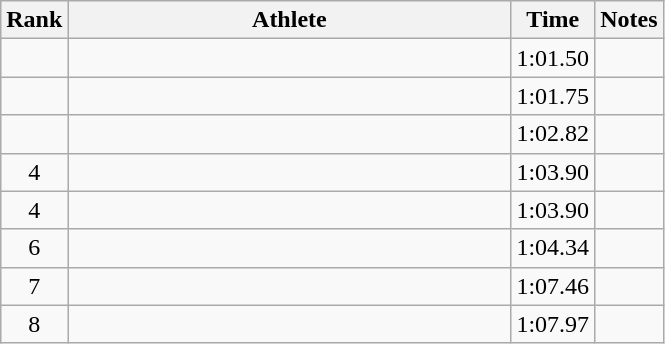<table class="wikitable" style="text-align:center">
<tr>
<th>Rank</th>
<th Style="width:18em">Athlete</th>
<th>Time</th>
<th>Notes</th>
</tr>
<tr>
<td></td>
<td style="text-align:left"></td>
<td>1:01.50</td>
<td></td>
</tr>
<tr>
<td></td>
<td style="text-align:left"></td>
<td>1:01.75</td>
<td></td>
</tr>
<tr>
<td></td>
<td style="text-align:left"></td>
<td>1:02.82</td>
<td></td>
</tr>
<tr>
<td>4</td>
<td style="text-align:left"></td>
<td>1:03.90</td>
<td></td>
</tr>
<tr>
<td>4</td>
<td style="text-align:left"></td>
<td>1:03.90</td>
<td></td>
</tr>
<tr>
<td>6</td>
<td style="text-align:left"></td>
<td>1:04.34</td>
<td></td>
</tr>
<tr>
<td>7</td>
<td style="text-align:left"></td>
<td>1:07.46</td>
<td></td>
</tr>
<tr>
<td>8</td>
<td style="text-align:left"></td>
<td>1:07.97</td>
<td></td>
</tr>
</table>
